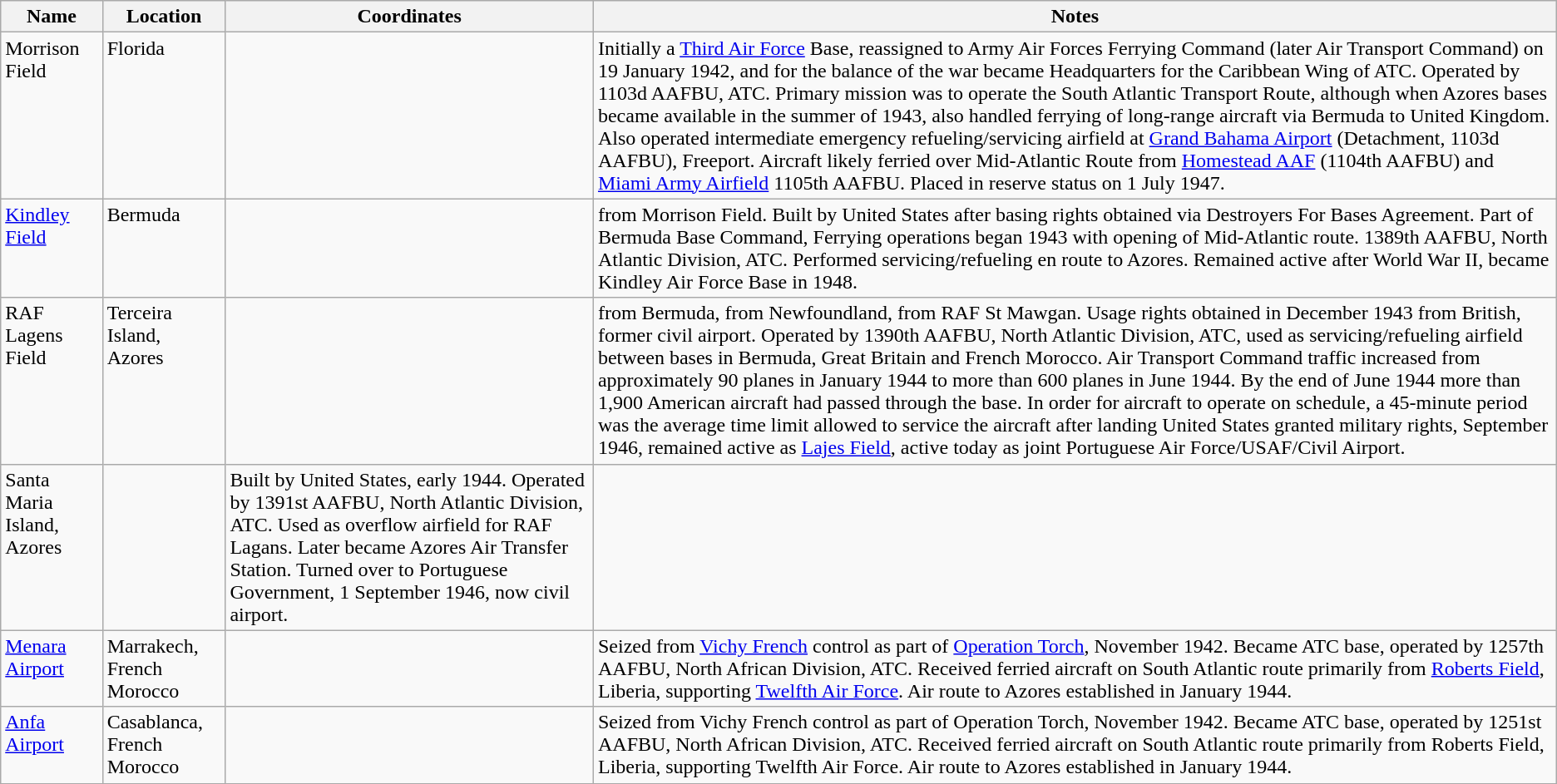<table class="wikitable">
<tr>
<th>Name</th>
<th>Location</th>
<th>Coordinates</th>
<th>Notes</th>
</tr>
<tr valign="top">
<td>Morrison Field</td>
<td>Florida</td>
<td></td>
<td>Initially a <a href='#'>Third Air Force</a> Base, reassigned to Army Air Forces Ferrying Command (later Air Transport Command) on 19 January 1942, and for the balance of the war became Headquarters for the Caribbean Wing of ATC. Operated by 1103d AAFBU, ATC. Primary mission was to operate the South Atlantic Transport Route, although when Azores bases became available in the summer of 1943, also handled ferrying of long-range aircraft via Bermuda to United Kingdom. Also operated intermediate emergency refueling/servicing airfield at <a href='#'>Grand Bahama Airport</a> (Detachment, 1103d AAFBU), Freeport. Aircraft likely ferried over Mid-Atlantic Route from <a href='#'>Homestead AAF</a> (1104th AAFBU) and <a href='#'>Miami Army Airfield</a> 1105th AAFBU. Placed in reserve status on 1 July 1947.</td>
</tr>
<tr valign="top">
<td><a href='#'>Kindley Field</a></td>
<td>Bermuda</td>
<td></td>
<td> from Morrison Field. Built by United States after basing rights obtained via Destroyers For Bases Agreement. Part of Bermuda Base Command, Ferrying operations began 1943 with opening of Mid-Atlantic route. 1389th AAFBU, North Atlantic Division, ATC.  Performed servicing/refueling en route to Azores.  Remained active after World War II, became Kindley Air Force Base in 1948.</td>
</tr>
<tr valign="top">
<td>RAF Lagens Field<br></td>
<td>Terceira Island, Azores</td>
<td></td>
<td> from Bermuda,  from Newfoundland,  from RAF St Mawgan.  Usage rights obtained in December 1943 from British, former civil airport. Operated by 1390th AAFBU, North Atlantic Division, ATC, used as servicing/refueling airfield between bases in Bermuda, Great Britain and French Morocco.  Air Transport Command traffic increased from approximately 90 planes in January 1944 to more than 600 planes in June 1944. By the end of June 1944 more than 1,900 American aircraft had passed through the base. In order for aircraft to operate on schedule, a 45-minute period was the average time limit allowed to service the aircraft after landing United States granted military rights, September 1946, remained active as <a href='#'>Lajes Field</a>, active today as joint Portuguese Air Force/USAF/Civil Airport.</td>
</tr>
<tr valign="top" >
<td>Santa Maria Island, Azores</td>
<td></td>
<td>Built by United States, early 1944.  Operated by 1391st AAFBU, North Atlantic Division, ATC.  Used as overflow airfield for RAF Lagans. Later became Azores Air Transfer Station. Turned over to Portuguese Government, 1 September 1946, now civil airport.</td>
</tr>
<tr valign="top">
<td><a href='#'>Menara Airport</a></td>
<td>Marrakech, French Morocco</td>
<td></td>
<td>Seized from <a href='#'>Vichy French</a> control as part of <a href='#'>Operation Torch</a>, November 1942.  Became ATC base, operated by 1257th AAFBU, North African Division, ATC.  Received ferried aircraft on South Atlantic route primarily from <a href='#'>Roberts Field</a>, Liberia, supporting <a href='#'>Twelfth Air Force</a>. Air route to Azores  established in January 1944.</td>
</tr>
<tr valign="top">
<td><a href='#'>Anfa Airport</a></td>
<td>Casablanca, French Morocco</td>
<td></td>
<td>Seized from Vichy French control as part of Operation Torch, November 1942.  Became ATC base, operated by 1251st AAFBU, North African Division, ATC.  Received ferried aircraft on South Atlantic route primarily from Roberts Field, Liberia, supporting Twelfth Air Force. Air route to Azores  established in January 1944.</td>
</tr>
<tr>
</tr>
<tr>
</tr>
</table>
